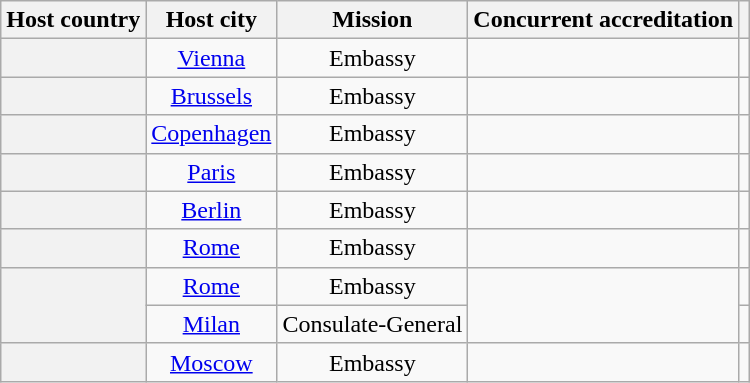<table class="wikitable plainrowheaders" style="text-align:center;">
<tr>
<th scope="col">Host country</th>
<th scope="col">Host city</th>
<th scope="col">Mission</th>
<th scope="col">Concurrent accreditation</th>
<th scope="col"></th>
</tr>
<tr>
<th scope="row"></th>
<td><a href='#'>Vienna</a></td>
<td>Embassy</td>
<td></td>
<td></td>
</tr>
<tr>
<th scope="row"></th>
<td><a href='#'>Brussels</a></td>
<td>Embassy</td>
<td></td>
<td></td>
</tr>
<tr>
<th scope="row"></th>
<td><a href='#'>Copenhagen</a></td>
<td>Embassy</td>
<td></td>
<td></td>
</tr>
<tr>
<th scope="row"></th>
<td><a href='#'>Paris</a></td>
<td>Embassy</td>
<td></td>
<td></td>
</tr>
<tr>
<th scope="row"></th>
<td><a href='#'>Berlin</a></td>
<td>Embassy</td>
<td></td>
<td></td>
</tr>
<tr>
<th scope="row"></th>
<td><a href='#'>Rome</a></td>
<td>Embassy</td>
<td></td>
<td></td>
</tr>
<tr>
<th scope="row" rowspan="2"></th>
<td><a href='#'>Rome</a></td>
<td>Embassy</td>
<td rowspan="2"></td>
<td></td>
</tr>
<tr>
<td><a href='#'>Milan</a></td>
<td>Consulate-General</td>
<td></td>
</tr>
<tr>
<th scope="row"></th>
<td><a href='#'>Moscow</a></td>
<td>Embassy</td>
<td></td>
<td></td>
</tr>
</table>
